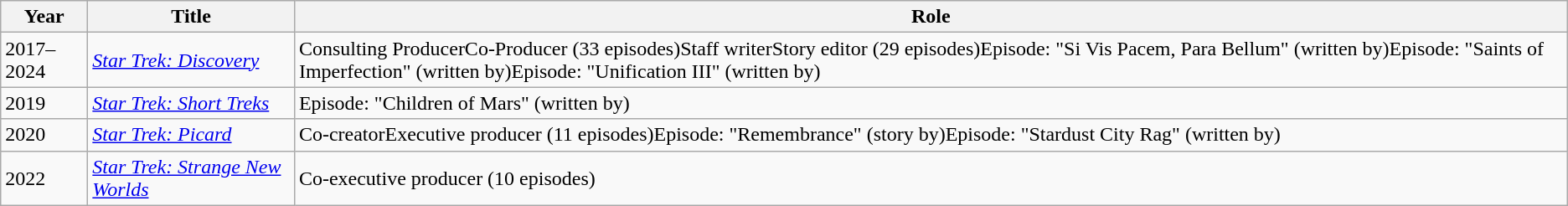<table class="wikitable">
<tr>
<th>Year</th>
<th>Title</th>
<th>Role</th>
</tr>
<tr>
<td>2017–2024</td>
<td><em><a href='#'>Star Trek: Discovery</a></em></td>
<td>Consulting ProducerCo-Producer (33 episodes)Staff writerStory editor (29 episodes)Episode: "Si Vis Pacem, Para Bellum" (written by)Episode: "Saints of Imperfection" (written by)Episode: "Unification III" (written by)</td>
</tr>
<tr>
<td>2019</td>
<td><em><a href='#'>Star Trek: Short Treks</a></em></td>
<td>Episode: "Children of Mars" (written by)</td>
</tr>
<tr>
<td>2020</td>
<td><em><a href='#'>Star Trek: Picard</a></em></td>
<td>Co-creatorExecutive producer (11 episodes)Episode: "Remembrance" (story by)Episode: "Stardust City Rag" (written by)</td>
</tr>
<tr>
<td>2022</td>
<td><em><a href='#'>Star Trek: Strange New Worlds</a></em></td>
<td>Co-executive producer (10 episodes)</td>
</tr>
</table>
